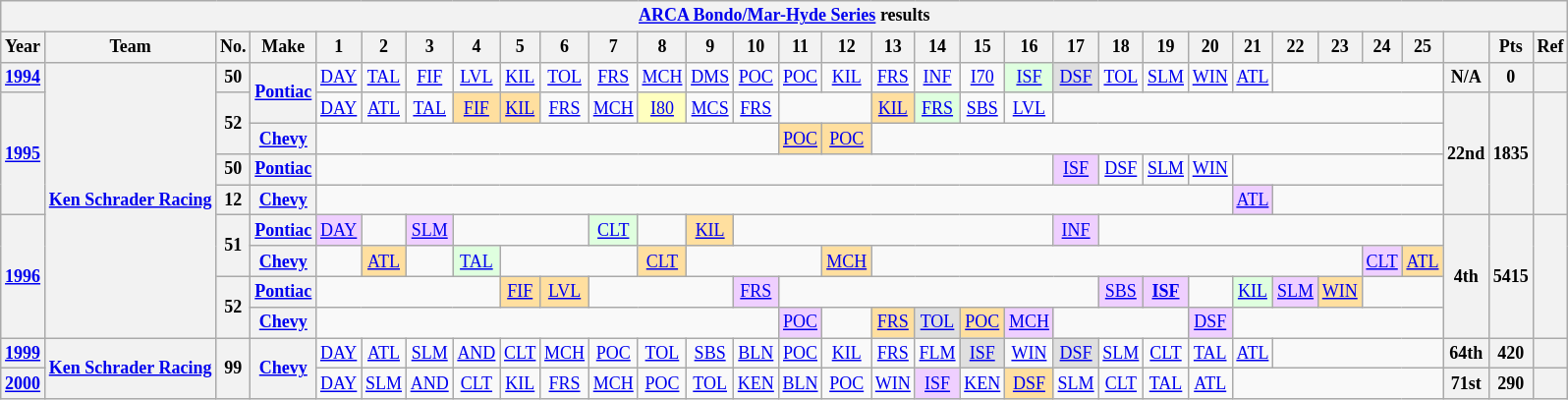<table class="wikitable" style="text-align:center; font-size:75%">
<tr>
<th colspan="34"><a href='#'>ARCA Bondo/Mar-Hyde Series</a> results</th>
</tr>
<tr>
<th>Year</th>
<th>Team</th>
<th>No.</th>
<th>Make</th>
<th>1</th>
<th>2</th>
<th>3</th>
<th>4</th>
<th>5</th>
<th>6</th>
<th>7</th>
<th>8</th>
<th>9</th>
<th>10</th>
<th>11</th>
<th>12</th>
<th>13</th>
<th>14</th>
<th>15</th>
<th>16</th>
<th>17</th>
<th>18</th>
<th>19</th>
<th>20</th>
<th>21</th>
<th>22</th>
<th>23</th>
<th>24</th>
<th>25</th>
<th></th>
<th>Pts</th>
<th>Ref</th>
</tr>
<tr>
<th><a href='#'>1994</a></th>
<th rowspan=9><a href='#'>Ken Schrader Racing</a></th>
<th>50</th>
<th rowspan=2><a href='#'>Pontiac</a></th>
<td><a href='#'>DAY</a></td>
<td><a href='#'>TAL</a></td>
<td><a href='#'>FIF</a></td>
<td><a href='#'>LVL</a></td>
<td><a href='#'>KIL</a></td>
<td><a href='#'>TOL</a></td>
<td><a href='#'>FRS</a></td>
<td><a href='#'>MCH</a></td>
<td><a href='#'>DMS</a></td>
<td><a href='#'>POC</a></td>
<td><a href='#'>POC</a></td>
<td><a href='#'>KIL</a></td>
<td><a href='#'>FRS</a></td>
<td><a href='#'>INF</a></td>
<td><a href='#'>I70</a></td>
<td style="background:#DFFFDF;"><a href='#'>ISF</a><br></td>
<td style="background:#DFDFDF;"><a href='#'>DSF</a><br></td>
<td><a href='#'>TOL</a></td>
<td><a href='#'>SLM</a></td>
<td><a href='#'>WIN</a></td>
<td><a href='#'>ATL</a></td>
<td colspan=4></td>
<th>N/A</th>
<th>0</th>
<th></th>
</tr>
<tr>
<th rowspan=4><a href='#'>1995</a></th>
<th rowspan=2>52</th>
<td><a href='#'>DAY</a></td>
<td><a href='#'>ATL</a></td>
<td><a href='#'>TAL</a></td>
<td style="background:#FFDF9F;"><a href='#'>FIF</a><br></td>
<td style="background:#FFDF9F;"><a href='#'>KIL</a><br></td>
<td><a href='#'>FRS</a></td>
<td><a href='#'>MCH</a></td>
<td style="background:#FFFFBF;"><a href='#'>I80</a><br></td>
<td><a href='#'>MCS</a></td>
<td><a href='#'>FRS</a></td>
<td colspan=2></td>
<td style="background:#FFDF9F;"><a href='#'>KIL</a><br></td>
<td style="background:#DFFFDF;"><a href='#'>FRS</a><br></td>
<td><a href='#'>SBS</a></td>
<td><a href='#'>LVL</a></td>
<td colspan=9></td>
<th rowspan=4>22nd</th>
<th rowspan=4>1835</th>
<th rowspan=4></th>
</tr>
<tr>
<th><a href='#'>Chevy</a></th>
<td colspan=10></td>
<td style="background:#FFDF9F;"><a href='#'>POC</a><br></td>
<td style="background:#FFDF9F;"><a href='#'>POC</a><br></td>
<td colspan=13></td>
</tr>
<tr>
<th>50</th>
<th><a href='#'>Pontiac</a></th>
<td colspan=16></td>
<td style="background:#EFCFFF;"><a href='#'>ISF</a><br></td>
<td><a href='#'>DSF</a></td>
<td><a href='#'>SLM</a></td>
<td><a href='#'>WIN</a></td>
<td colspan=5></td>
</tr>
<tr>
<th>12</th>
<th><a href='#'>Chevy</a></th>
<td colspan=20></td>
<td style="background:#EFCFFF;"><a href='#'>ATL</a><br></td>
<td colspan=4></td>
</tr>
<tr>
<th rowspan=4><a href='#'>1996</a></th>
<th rowspan=2>51</th>
<th><a href='#'>Pontiac</a></th>
<td style="background:#EFCFFF;"><a href='#'>DAY</a><br></td>
<td></td>
<td style="background:#EFCFFF;"><a href='#'>SLM</a><br></td>
<td colspan=3></td>
<td style="background:#DFFFDF;"><a href='#'>CLT</a><br></td>
<td></td>
<td style="background:#FFDF9F;"><a href='#'>KIL</a><br></td>
<td colspan=7></td>
<td style="background:#EFCFFF;"><a href='#'>INF</a><br></td>
<td colspan=8></td>
<th rowspan=4>4th</th>
<th rowspan=4>5415</th>
<th rowspan=4></th>
</tr>
<tr>
<th><a href='#'>Chevy</a></th>
<td></td>
<td style="background:#FFDF9F;"><a href='#'>ATL</a><br></td>
<td></td>
<td style="background:#DFFFDF;"><a href='#'>TAL</a><br></td>
<td colspan=3></td>
<td style="background:#FFDF9F;"><a href='#'>CLT</a><br></td>
<td colspan=3></td>
<td style="background:#FFDF9F;"><a href='#'>MCH</a><br></td>
<td colspan=11></td>
<td style="background:#EFCFFF;"><a href='#'>CLT</a><br></td>
<td style="background:#FFDF9F;"><a href='#'>ATL</a><br></td>
</tr>
<tr>
<th rowspan=2>52</th>
<th><a href='#'>Pontiac</a></th>
<td colspan=4></td>
<td style="background:#FFDF9F;"><a href='#'>FIF</a><br></td>
<td style="background:#FFDF9F;"><a href='#'>LVL</a><br></td>
<td colspan=3></td>
<td style="background:#EFCFFF;"><a href='#'>FRS</a><br></td>
<td colspan=7></td>
<td style="background:#EFCFFF;"><a href='#'>SBS</a><br></td>
<td style="background:#EFCFFF;"><strong><a href='#'>ISF</a></strong><br></td>
<td></td>
<td style="background:#DFFFDF;"><a href='#'>KIL</a><br></td>
<td style="background:#EFCFFF;"><a href='#'>SLM</a><br></td>
<td style="background:#FFDF9F;"><a href='#'>WIN</a><br></td>
<td colspan=2></td>
</tr>
<tr>
<th><a href='#'>Chevy</a></th>
<td colspan=10></td>
<td style="background:#EFCFFF;"><a href='#'>POC</a><br></td>
<td></td>
<td style="background:#FFDF9F;"><a href='#'>FRS</a><br></td>
<td style="background:#DFDFDF;"><a href='#'>TOL</a><br></td>
<td style="background:#FFDF9F;"><a href='#'>POC</a><br></td>
<td style="background:#EFCFFF;"><a href='#'>MCH</a><br></td>
<td colspan=3></td>
<td style="background:#EFCFFF;"><a href='#'>DSF</a><br></td>
<td colspan=5></td>
</tr>
<tr>
<th><a href='#'>1999</a></th>
<th rowspan=2><a href='#'>Ken Schrader Racing</a></th>
<th rowspan=2>99</th>
<th rowspan=2><a href='#'>Chevy</a></th>
<td><a href='#'>DAY</a></td>
<td><a href='#'>ATL</a></td>
<td><a href='#'>SLM</a></td>
<td><a href='#'>AND</a></td>
<td><a href='#'>CLT</a></td>
<td><a href='#'>MCH</a></td>
<td><a href='#'>POC</a></td>
<td><a href='#'>TOL</a></td>
<td><a href='#'>SBS</a></td>
<td><a href='#'>BLN</a></td>
<td><a href='#'>POC</a></td>
<td><a href='#'>KIL</a></td>
<td><a href='#'>FRS</a></td>
<td><a href='#'>FLM</a></td>
<td style="background:#DFDFDF;"><a href='#'>ISF</a><br></td>
<td><a href='#'>WIN</a></td>
<td style="background:#DFDFDF;"><a href='#'>DSF</a><br></td>
<td><a href='#'>SLM</a></td>
<td><a href='#'>CLT</a></td>
<td><a href='#'>TAL</a></td>
<td><a href='#'>ATL</a></td>
<td colspan=4></td>
<th>64th</th>
<th>420</th>
<th></th>
</tr>
<tr>
<th><a href='#'>2000</a></th>
<td><a href='#'>DAY</a></td>
<td><a href='#'>SLM</a></td>
<td><a href='#'>AND</a></td>
<td><a href='#'>CLT</a></td>
<td><a href='#'>KIL</a></td>
<td><a href='#'>FRS</a></td>
<td><a href='#'>MCH</a></td>
<td><a href='#'>POC</a></td>
<td><a href='#'>TOL</a></td>
<td><a href='#'>KEN</a></td>
<td><a href='#'>BLN</a></td>
<td><a href='#'>POC</a></td>
<td><a href='#'>WIN</a></td>
<td style="background:#EFCFFF;"><a href='#'>ISF</a><br></td>
<td><a href='#'>KEN</a></td>
<td style="background:#FFDF9F;"><a href='#'>DSF</a><br></td>
<td><a href='#'>SLM</a></td>
<td><a href='#'>CLT</a></td>
<td><a href='#'>TAL</a></td>
<td><a href='#'>ATL</a></td>
<td colspan=5></td>
<th>71st</th>
<th>290</th>
<th></th>
</tr>
</table>
